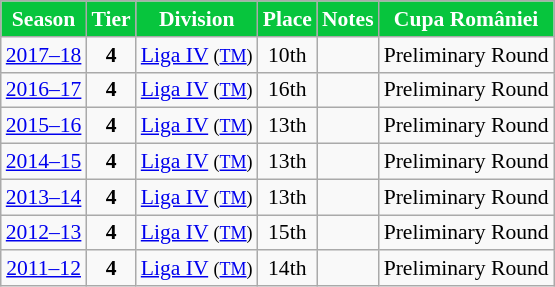<table class="wikitable" style="text-align:center; font-size:90%">
<tr>
<th style="background:#07c53d; color:white; text-align:center;">Season</th>
<th style="background:#07c53d; color:white; text-align:center;">Tier</th>
<th style="background:#07c53d; color:white; text-align:center;">Division</th>
<th style="background:#07c53d; color:white; text-align:center;">Place</th>
<th style="background:#07c53d; color:white; text-align:center;">Notes</th>
<th style="background:#07c53d; color:white; text-align:center;">Cupa României</th>
</tr>
<tr>
<td><a href='#'>2017–18</a></td>
<td><strong>4</strong></td>
<td><a href='#'>Liga IV</a> <small>(<a href='#'>TM</a>)</small></td>
<td>10th</td>
<td></td>
<td>Preliminary Round</td>
</tr>
<tr>
<td><a href='#'>2016–17</a></td>
<td><strong>4</strong></td>
<td><a href='#'>Liga IV</a> <small>(<a href='#'>TM</a>)</small></td>
<td>16th</td>
<td></td>
<td>Preliminary Round</td>
</tr>
<tr>
<td><a href='#'>2015–16</a></td>
<td><strong>4</strong></td>
<td><a href='#'>Liga IV</a> <small>(<a href='#'>TM</a>)</small></td>
<td>13th</td>
<td></td>
<td>Preliminary Round</td>
</tr>
<tr>
<td><a href='#'>2014–15</a></td>
<td><strong>4</strong></td>
<td><a href='#'>Liga IV</a> <small>(<a href='#'>TM</a>)</small></td>
<td>13th</td>
<td></td>
<td>Preliminary Round</td>
</tr>
<tr>
<td><a href='#'>2013–14</a></td>
<td><strong>4</strong></td>
<td><a href='#'>Liga IV</a> <small>(<a href='#'>TM</a>)</small></td>
<td>13th</td>
<td></td>
<td>Preliminary Round</td>
</tr>
<tr>
<td><a href='#'>2012–13</a></td>
<td><strong>4</strong></td>
<td><a href='#'>Liga IV</a> <small>(<a href='#'>TM</a>)</small></td>
<td>15th</td>
<td></td>
<td>Preliminary Round</td>
</tr>
<tr>
<td><a href='#'>2011–12</a></td>
<td><strong>4</strong></td>
<td><a href='#'>Liga IV</a> <small>(<a href='#'>TM</a>)</small></td>
<td>14th</td>
<td></td>
<td>Preliminary Round</td>
</tr>
</table>
